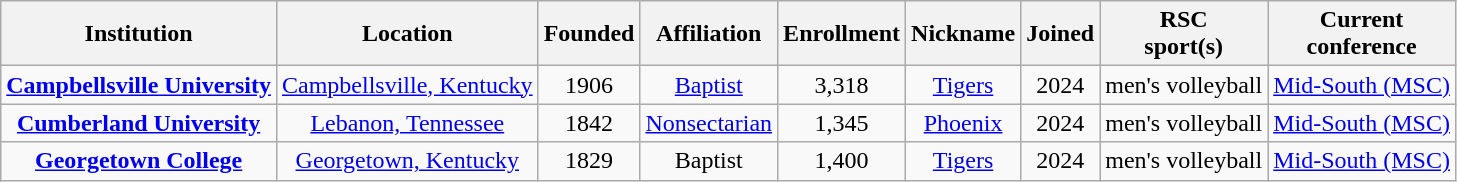<table class="wikitable sortable" style="text-align:center">
<tr>
<th>Institution</th>
<th>Location</th>
<th>Founded</th>
<th>Affiliation</th>
<th>Enrollment</th>
<th>Nickname</th>
<th>Joined</th>
<th>RSC<br>sport(s)</th>
<th>Current<br>conference</th>
</tr>
<tr>
<td><strong><a href='#'>Campbellsville University</a></strong></td>
<td><a href='#'>Campbellsville, Kentucky</a></td>
<td>1906</td>
<td><a href='#'>Baptist</a></td>
<td>3,318</td>
<td><a href='#'>Tigers</a></td>
<td>2024</td>
<td>men's volleyball</td>
<td><a href='#'>Mid-South (MSC)</a></td>
</tr>
<tr>
<td><strong><a href='#'>Cumberland University</a></strong></td>
<td><a href='#'>Lebanon, Tennessee</a></td>
<td>1842</td>
<td><a href='#'>Nonsectarian</a></td>
<td>1,345</td>
<td><a href='#'>Phoenix</a></td>
<td>2024</td>
<td>men's volleyball</td>
<td><a href='#'>Mid-South (MSC)</a></td>
</tr>
<tr>
<td><strong><a href='#'>Georgetown College</a></strong></td>
<td><a href='#'>Georgetown, Kentucky</a></td>
<td>1829</td>
<td>Baptist</td>
<td>1,400</td>
<td><a href='#'>Tigers</a></td>
<td>2024</td>
<td>men's volleyball</td>
<td><a href='#'>Mid-South (MSC)</a></td>
</tr>
</table>
